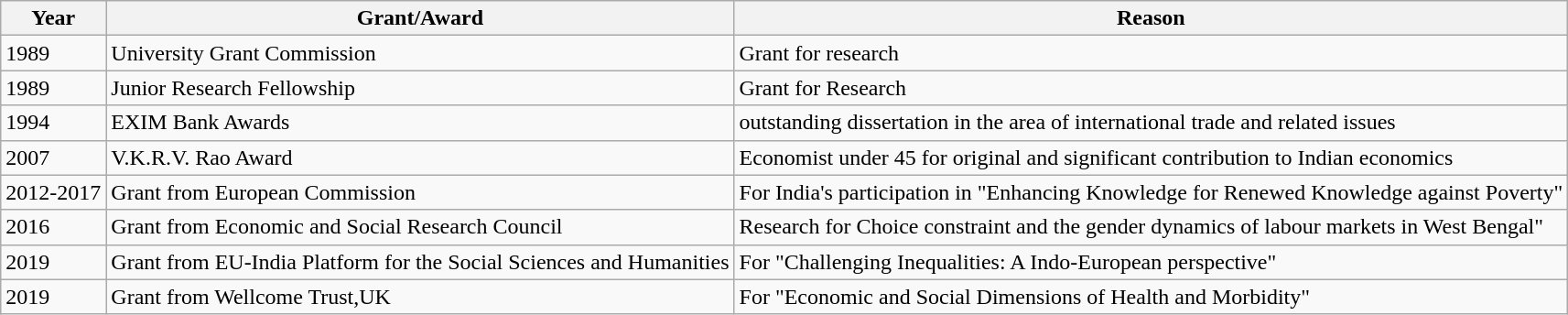<table class="wikitable">
<tr>
<th>Year</th>
<th>Grant/Award</th>
<th>Reason</th>
</tr>
<tr>
<td>1989</td>
<td>University Grant Commission</td>
<td>Grant for research</td>
</tr>
<tr>
<td>1989</td>
<td>Junior Research Fellowship</td>
<td>Grant for Research</td>
</tr>
<tr>
<td>1994</td>
<td>EXIM Bank Awards</td>
<td>outstanding dissertation in the area of international trade and related issues</td>
</tr>
<tr>
<td>2007</td>
<td>V.K.R.V. Rao Award</td>
<td>Economist under 45 for original and significant contribution to Indian economics</td>
</tr>
<tr>
<td>2012-2017</td>
<td>Grant from European Commission</td>
<td>For India's participation in "Enhancing Knowledge for Renewed Knowledge against Poverty"</td>
</tr>
<tr>
<td>2016</td>
<td>Grant from Economic and Social Research Council</td>
<td>Research for Choice constraint and the gender dynamics of labour markets in West Bengal"</td>
</tr>
<tr>
<td>2019</td>
<td>Grant from EU-India Platform for the Social Sciences and Humanities</td>
<td>For "Challenging Inequalities: A Indo-European perspective"</td>
</tr>
<tr>
<td>2019</td>
<td>Grant from Wellcome Trust,UK</td>
<td>For "Economic and Social Dimensions of Health and Morbidity"</td>
</tr>
</table>
